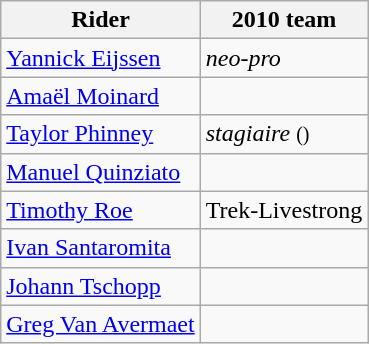<table class="wikitable">
<tr>
<th>Rider</th>
<th>2010 team</th>
</tr>
<tr>
<td><a href='#'>Yannick Eijssen</a></td>
<td><em>neo-pro</em></td>
</tr>
<tr>
<td><a href='#'>Amaël Moinard</a></td>
<td></td>
</tr>
<tr>
<td><a href='#'>Taylor Phinney</a></td>
<td><em>stagiaire</em> <small>()</small></td>
</tr>
<tr>
<td><a href='#'>Manuel Quinziato</a></td>
<td></td>
</tr>
<tr>
<td><a href='#'>Timothy Roe</a></td>
<td>Trek-Livestrong</td>
</tr>
<tr>
<td><a href='#'>Ivan Santaromita</a></td>
<td></td>
</tr>
<tr>
<td><a href='#'>Johann Tschopp</a></td>
<td></td>
</tr>
<tr>
<td><a href='#'>Greg Van Avermaet</a></td>
<td></td>
</tr>
</table>
